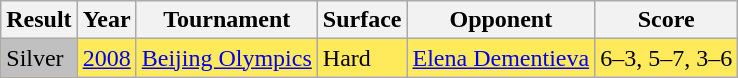<table class="sortable wikitable">
<tr>
<th>Result</th>
<th>Year</th>
<th>Tournament</th>
<th>Surface</th>
<th>Opponent</th>
<th>Score</th>
</tr>
<tr bgcolor=FFEA5C>
<td bgcolor=silver>Silver</td>
<td><a href='#'>2008</a></td>
<td><a href='#'>Beijing Olympics</a></td>
<td>Hard</td>
<td> <a href='#'>Elena Dementieva</a></td>
<td>6–3, 5–7, 3–6</td>
</tr>
</table>
